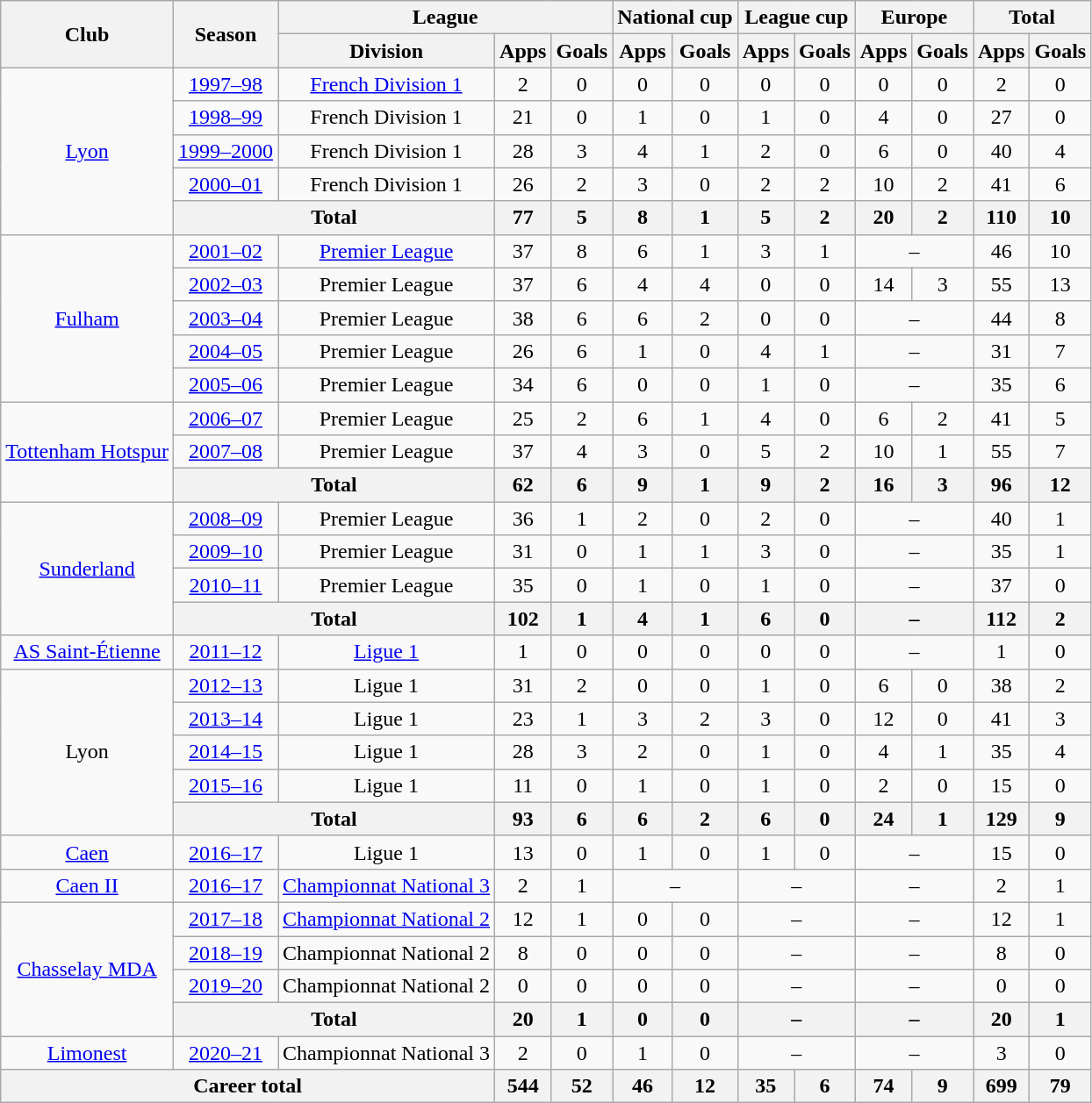<table class="wikitable" style="text-align: center">
<tr>
<th rowspan="2">Club</th>
<th rowspan="2">Season</th>
<th colspan="3">League</th>
<th colspan="2">National cup</th>
<th colspan="2">League cup</th>
<th colspan="2">Europe</th>
<th colspan="2">Total</th>
</tr>
<tr>
<th>Division</th>
<th>Apps</th>
<th>Goals</th>
<th>Apps</th>
<th>Goals</th>
<th>Apps</th>
<th>Goals</th>
<th>Apps</th>
<th>Goals</th>
<th>Apps</th>
<th>Goals</th>
</tr>
<tr>
<td rowspan="5"><a href='#'>Lyon</a></td>
<td><a href='#'>1997–98</a></td>
<td><a href='#'>French Division 1</a></td>
<td>2</td>
<td>0</td>
<td>0</td>
<td>0</td>
<td>0</td>
<td>0</td>
<td>0</td>
<td>0</td>
<td>2</td>
<td>0</td>
</tr>
<tr>
<td><a href='#'>1998–99</a></td>
<td>French Division 1</td>
<td>21</td>
<td>0</td>
<td>1</td>
<td>0</td>
<td>1</td>
<td>0</td>
<td>4</td>
<td>0</td>
<td>27</td>
<td>0</td>
</tr>
<tr>
<td><a href='#'>1999–2000</a></td>
<td>French Division 1</td>
<td>28</td>
<td>3</td>
<td>4</td>
<td>1</td>
<td>2</td>
<td>0</td>
<td>6</td>
<td>0</td>
<td>40</td>
<td>4</td>
</tr>
<tr>
<td><a href='#'>2000–01</a></td>
<td>French Division 1</td>
<td>26</td>
<td>2</td>
<td>3</td>
<td>0</td>
<td>2</td>
<td>2</td>
<td>10</td>
<td>2</td>
<td>41</td>
<td>6</td>
</tr>
<tr>
<th colspan="2">Total</th>
<th>77</th>
<th>5</th>
<th>8</th>
<th>1</th>
<th>5</th>
<th>2</th>
<th>20</th>
<th>2</th>
<th>110</th>
<th>10</th>
</tr>
<tr>
<td rowspan="5"><a href='#'>Fulham</a></td>
<td><a href='#'>2001–02</a></td>
<td><a href='#'>Premier League</a></td>
<td>37</td>
<td>8</td>
<td>6</td>
<td>1</td>
<td>3</td>
<td>1</td>
<td colspan="2">–</td>
<td>46</td>
<td>10</td>
</tr>
<tr>
<td><a href='#'>2002–03</a></td>
<td>Premier League</td>
<td>37</td>
<td>6</td>
<td>4</td>
<td>4</td>
<td>0</td>
<td>0</td>
<td>14</td>
<td>3</td>
<td>55</td>
<td>13</td>
</tr>
<tr>
<td><a href='#'>2003–04</a></td>
<td>Premier League</td>
<td>38</td>
<td>6</td>
<td>6</td>
<td>2</td>
<td>0</td>
<td>0</td>
<td colspan="2">–</td>
<td>44</td>
<td>8</td>
</tr>
<tr>
<td><a href='#'>2004–05</a></td>
<td>Premier League</td>
<td>26</td>
<td>6</td>
<td>1</td>
<td>0</td>
<td>4</td>
<td>1</td>
<td colspan="2">–</td>
<td>31</td>
<td>7</td>
</tr>
<tr>
<td><a href='#'>2005–06</a></td>
<td>Premier League</td>
<td>34</td>
<td>6</td>
<td>0</td>
<td>0</td>
<td>1</td>
<td>0</td>
<td colspan="2">–</td>
<td>35</td>
<td>6</td>
</tr>
<tr>
<td rowspan="3"><a href='#'>Tottenham Hotspur</a></td>
<td><a href='#'>2006–07</a></td>
<td>Premier League</td>
<td>25</td>
<td>2</td>
<td>6</td>
<td>1</td>
<td>4</td>
<td>0</td>
<td>6</td>
<td>2</td>
<td>41</td>
<td>5</td>
</tr>
<tr>
<td><a href='#'>2007–08</a></td>
<td>Premier League</td>
<td>37</td>
<td>4</td>
<td>3</td>
<td>0</td>
<td>5</td>
<td>2</td>
<td>10</td>
<td>1</td>
<td>55</td>
<td>7</td>
</tr>
<tr>
<th colspan="2">Total</th>
<th>62</th>
<th>6</th>
<th>9</th>
<th>1</th>
<th>9</th>
<th>2</th>
<th>16</th>
<th>3</th>
<th>96</th>
<th>12</th>
</tr>
<tr>
<td rowspan="4"><a href='#'>Sunderland</a></td>
<td><a href='#'>2008–09</a></td>
<td>Premier League</td>
<td>36</td>
<td>1</td>
<td>2</td>
<td>0</td>
<td>2</td>
<td>0</td>
<td colspan="2">–</td>
<td>40</td>
<td>1</td>
</tr>
<tr>
<td><a href='#'>2009–10</a></td>
<td>Premier League</td>
<td>31</td>
<td>0</td>
<td>1</td>
<td>1</td>
<td>3</td>
<td>0</td>
<td colspan="2">–</td>
<td>35</td>
<td>1</td>
</tr>
<tr>
<td><a href='#'>2010–11</a></td>
<td>Premier League</td>
<td>35</td>
<td>0</td>
<td>1</td>
<td>0</td>
<td>1</td>
<td>0</td>
<td colspan="2">–</td>
<td>37</td>
<td>0</td>
</tr>
<tr>
<th colspan="2">Total</th>
<th>102</th>
<th>1</th>
<th>4</th>
<th>1</th>
<th>6</th>
<th>0</th>
<th colspan="2">–</th>
<th>112</th>
<th>2</th>
</tr>
<tr>
<td><a href='#'>AS Saint-Étienne</a></td>
<td><a href='#'>2011–12</a></td>
<td><a href='#'>Ligue 1</a></td>
<td>1</td>
<td>0</td>
<td>0</td>
<td>0</td>
<td>0</td>
<td>0</td>
<td colspan="2">–</td>
<td>1</td>
<td>0</td>
</tr>
<tr>
<td rowspan="5">Lyon</td>
<td><a href='#'>2012–13</a></td>
<td>Ligue 1</td>
<td>31</td>
<td>2</td>
<td>0</td>
<td>0</td>
<td>1</td>
<td>0</td>
<td>6</td>
<td>0</td>
<td>38</td>
<td>2</td>
</tr>
<tr>
<td><a href='#'>2013–14</a></td>
<td>Ligue 1</td>
<td>23</td>
<td>1</td>
<td>3</td>
<td>2</td>
<td>3</td>
<td>0</td>
<td>12</td>
<td>0</td>
<td>41</td>
<td>3</td>
</tr>
<tr>
<td><a href='#'>2014–15</a></td>
<td>Ligue 1</td>
<td>28</td>
<td>3</td>
<td>2</td>
<td>0</td>
<td>1</td>
<td>0</td>
<td>4</td>
<td>1</td>
<td>35</td>
<td>4</td>
</tr>
<tr>
<td><a href='#'>2015–16</a></td>
<td>Ligue 1</td>
<td>11</td>
<td>0</td>
<td>1</td>
<td>0</td>
<td>1</td>
<td>0</td>
<td>2</td>
<td>0</td>
<td>15</td>
<td>0</td>
</tr>
<tr>
<th colspan="2">Total</th>
<th>93</th>
<th>6</th>
<th>6</th>
<th>2</th>
<th>6</th>
<th>0</th>
<th>24</th>
<th>1</th>
<th>129</th>
<th>9</th>
</tr>
<tr>
<td><a href='#'>Caen</a></td>
<td><a href='#'>2016–17</a></td>
<td>Ligue 1</td>
<td>13</td>
<td>0</td>
<td>1</td>
<td>0</td>
<td>1</td>
<td>0</td>
<td colspan="2">–</td>
<td>15</td>
<td>0</td>
</tr>
<tr>
<td><a href='#'>Caen II</a></td>
<td><a href='#'>2016–17</a></td>
<td><a href='#'>Championnat National 3</a></td>
<td>2</td>
<td>1</td>
<td colspan="2">–</td>
<td colspan="2">–</td>
<td colspan="2">–</td>
<td>2</td>
<td>1</td>
</tr>
<tr>
<td rowspan="4"><a href='#'>Chasselay MDA</a></td>
<td><a href='#'>2017–18</a></td>
<td><a href='#'>Championnat National 2</a></td>
<td>12</td>
<td>1</td>
<td>0</td>
<td>0</td>
<td colspan="2">–</td>
<td colspan="2">–</td>
<td>12</td>
<td>1</td>
</tr>
<tr>
<td><a href='#'>2018–19</a></td>
<td>Championnat National 2</td>
<td>8</td>
<td>0</td>
<td>0</td>
<td>0</td>
<td colspan="2">–</td>
<td colspan="2">–</td>
<td>8</td>
<td>0</td>
</tr>
<tr>
<td><a href='#'>2019–20</a></td>
<td>Championnat National 2</td>
<td>0</td>
<td>0</td>
<td>0</td>
<td>0</td>
<td colspan="2">–</td>
<td colspan="2">–</td>
<td>0</td>
<td>0</td>
</tr>
<tr>
<th colspan="2">Total</th>
<th>20</th>
<th>1</th>
<th>0</th>
<th>0</th>
<th colspan="2">–</th>
<th colspan="2">–</th>
<th>20</th>
<th>1</th>
</tr>
<tr>
<td><a href='#'>Limonest</a></td>
<td><a href='#'>2020–21</a></td>
<td>Championnat National 3</td>
<td>2</td>
<td>0</td>
<td>1</td>
<td>0</td>
<td colspan="2">–</td>
<td colspan="2">–</td>
<td>3</td>
<td>0</td>
</tr>
<tr>
<th colspan="3">Career total</th>
<th>544</th>
<th>52</th>
<th>46</th>
<th>12</th>
<th>35</th>
<th>6</th>
<th>74</th>
<th>9</th>
<th>699</th>
<th>79</th>
</tr>
</table>
